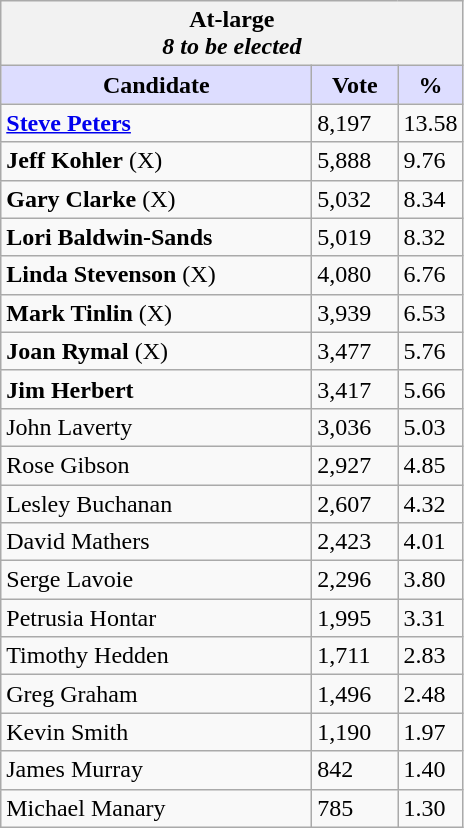<table class=wikitable>
<tr>
<th colspan="3">At-large <br> <em>8 to be elected</em></th>
</tr>
<tr>
<th style="background:#ddf; width:200px;">Candidate</th>
<th style="background:#ddf; width:50px;">Vote</th>
<th style="background:#ddf; width:30px;">%</th>
</tr>
<tr>
<td><strong><a href='#'>Steve Peters</a></strong></td>
<td>8,197</td>
<td>13.58</td>
</tr>
<tr>
<td><strong>Jeff Kohler</strong> (X)</td>
<td>5,888</td>
<td>9.76</td>
</tr>
<tr>
<td><strong>Gary Clarke</strong> (X)</td>
<td>5,032</td>
<td>8.34</td>
</tr>
<tr>
<td><strong>Lori Baldwin-Sands</strong></td>
<td>5,019</td>
<td>8.32</td>
</tr>
<tr>
<td><strong>Linda Stevenson</strong> (X)</td>
<td>4,080</td>
<td>6.76</td>
</tr>
<tr>
<td><strong>Mark Tinlin</strong> (X)</td>
<td>3,939</td>
<td>6.53</td>
</tr>
<tr>
<td><strong>Joan Rymal</strong> (X)</td>
<td>3,477</td>
<td>5.76</td>
</tr>
<tr>
<td><strong>Jim Herbert</strong></td>
<td>3,417</td>
<td>5.66</td>
</tr>
<tr>
<td>John Laverty</td>
<td>3,036</td>
<td>5.03</td>
</tr>
<tr>
<td>Rose Gibson</td>
<td>2,927</td>
<td>4.85</td>
</tr>
<tr>
<td>Lesley Buchanan</td>
<td>2,607</td>
<td>4.32</td>
</tr>
<tr>
<td>David Mathers</td>
<td>2,423</td>
<td>4.01</td>
</tr>
<tr>
<td>Serge Lavoie</td>
<td>2,296</td>
<td>3.80</td>
</tr>
<tr>
<td>Petrusia Hontar</td>
<td>1,995</td>
<td>3.31</td>
</tr>
<tr>
<td>Timothy Hedden</td>
<td>1,711</td>
<td>2.83</td>
</tr>
<tr>
<td>Greg Graham</td>
<td>1,496</td>
<td>2.48</td>
</tr>
<tr>
<td>Kevin Smith</td>
<td>1,190</td>
<td>1.97</td>
</tr>
<tr>
<td>James Murray</td>
<td>842</td>
<td>1.40</td>
</tr>
<tr>
<td>Michael Manary</td>
<td>785</td>
<td>1.30</td>
</tr>
</table>
